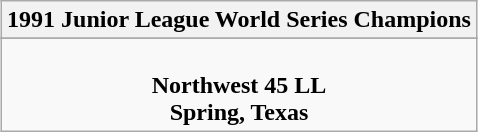<table class="wikitable" style="text-align: center; margin: 0 auto;">
<tr>
<th>1991 Junior League World Series Champions</th>
</tr>
<tr>
</tr>
<tr>
<td><br><strong>Northwest 45 LL</strong><br><strong>Spring, Texas</strong></td>
</tr>
</table>
